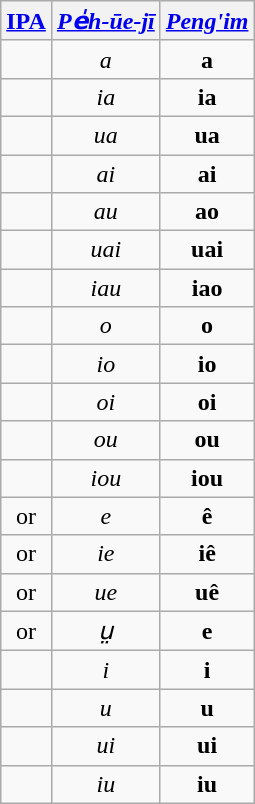<table class="wikitable" style="text-align:center;">
<tr>
<th><a href='#'>IPA</a></th>
<th><em><a href='#'>Pe̍h-ūe-jī</a></em></th>
<th><em><a href='#'>Peng'im</a></em></th>
</tr>
<tr>
<td></td>
<td><em>a</em></td>
<td><strong>a</strong></td>
</tr>
<tr>
<td></td>
<td><em>ia</em></td>
<td><strong>ia</strong></td>
</tr>
<tr>
<td></td>
<td><em>ua</em></td>
<td><strong>ua</strong></td>
</tr>
<tr>
<td></td>
<td><em>ai</em></td>
<td><strong>ai</strong></td>
</tr>
<tr>
<td></td>
<td><em>au</em></td>
<td><strong>ao</strong></td>
</tr>
<tr>
<td></td>
<td><em>uai</em></td>
<td><strong>uai</strong></td>
</tr>
<tr>
<td></td>
<td><em>iau</em></td>
<td><strong>iao</strong></td>
</tr>
<tr>
<td></td>
<td><em>o</em></td>
<td><strong>o</strong></td>
</tr>
<tr>
<td></td>
<td><em>io</em></td>
<td><strong>io</strong></td>
</tr>
<tr>
<td></td>
<td><em>oi</em></td>
<td><strong>oi</strong></td>
</tr>
<tr>
<td></td>
<td><em>ou</em></td>
<td><strong>ou</strong></td>
</tr>
<tr>
<td></td>
<td><em>iou</em></td>
<td><strong>iou</strong></td>
</tr>
<tr>
<td> or </td>
<td><em>e</em></td>
<td><strong>ê</strong></td>
</tr>
<tr>
<td> or </td>
<td><em>ie</em></td>
<td><strong>iê</strong></td>
</tr>
<tr>
<td> or </td>
<td><em>ue</em></td>
<td><strong>uê</strong></td>
</tr>
<tr>
<td> or </td>
<td><em>ṳ</em></td>
<td><strong>e</strong></td>
</tr>
<tr>
<td></td>
<td><em>i</em></td>
<td><strong>i</strong></td>
</tr>
<tr>
<td></td>
<td><em>u</em></td>
<td><strong>u</strong></td>
</tr>
<tr>
<td></td>
<td><em>ui</em></td>
<td><strong>ui</strong></td>
</tr>
<tr>
<td></td>
<td><em>iu</em></td>
<td><strong>iu</strong></td>
</tr>
</table>
